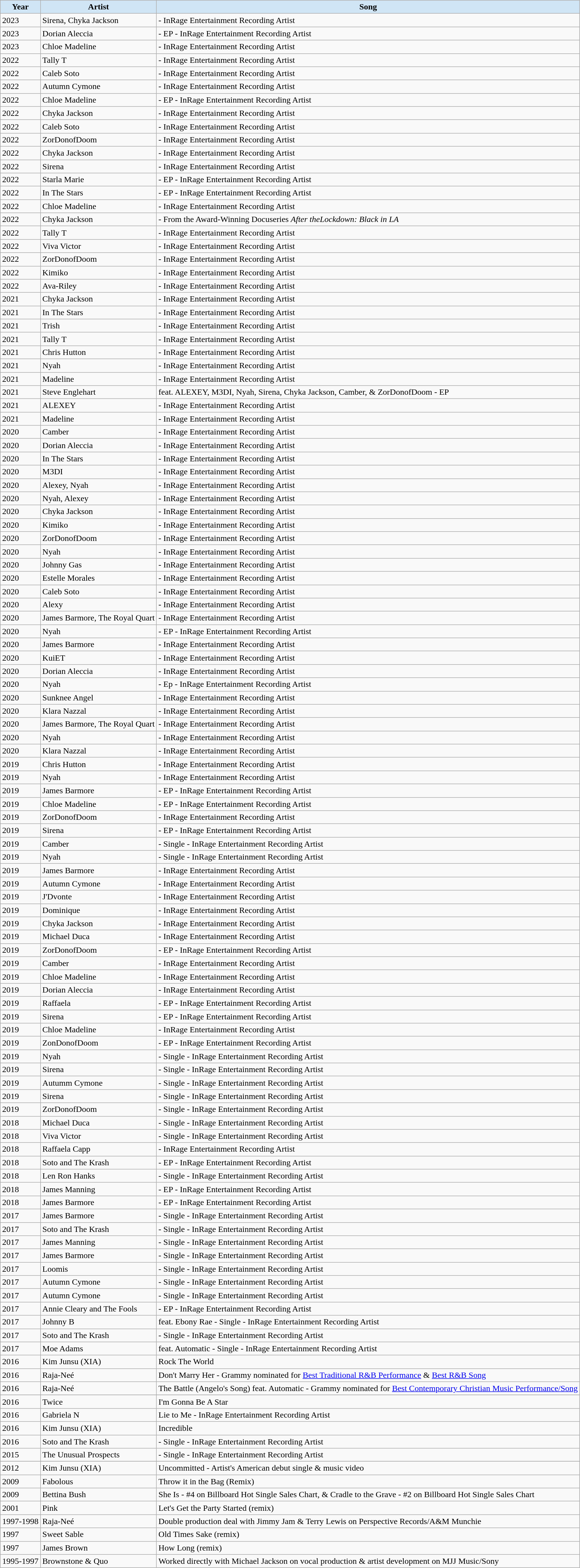<table class="wikitable">
<tr>
<th style="background:#d0e5f5">Year</th>
<th style="background:#d0e5f5">Artist</th>
<th style="background:#d0e5f5">Song</th>
</tr>
<tr>
<td>2023</td>
<td>Sirena, Chyka Jackson</td>
<td> - InRage Entertainment Recording Artist</td>
</tr>
<tr>
<td>2023</td>
<td>Dorian Aleccia</td>
<td> - EP - InRage Entertainment Recording Artist</td>
</tr>
<tr>
<td>2023</td>
<td>Chloe Madeline</td>
<td> - InRage Entertainment Recording Artist</td>
</tr>
<tr>
<td>2022</td>
<td>Tally T</td>
<td> - InRage Entertainment Recording Artist</td>
</tr>
<tr>
<td>2022</td>
<td>Caleb Soto</td>
<td> - InRage Entertainment Recording Artist</td>
</tr>
<tr>
<td>2022</td>
<td>Autumn Cymone</td>
<td> - InRage Entertainment Recording Artist</td>
</tr>
<tr>
<td>2022</td>
<td>Chloe Madeline</td>
<td> - EP - InRage Entertainment Recording Artist</td>
</tr>
<tr>
<td>2022</td>
<td>Chyka Jackson</td>
<td> - InRage Entertainment Recording Artist</td>
</tr>
<tr>
<td>2022</td>
<td>Caleb Soto</td>
<td> - InRage Entertainment Recording Artist</td>
</tr>
<tr>
<td>2022</td>
<td>ZorDonofDoom</td>
<td> - InRage Entertainment Recording Artist</td>
</tr>
<tr>
<td>2022</td>
<td>Chyka Jackson</td>
<td> - InRage Entertainment Recording Artist</td>
</tr>
<tr>
<td>2022</td>
<td>Sirena</td>
<td> - InRage Entertainment Recording Artist</td>
</tr>
<tr>
<td>2022</td>
<td>Starla Marie</td>
<td> - EP - InRage Entertainment Recording Artist</td>
</tr>
<tr>
<td>2022</td>
<td>In The Stars</td>
<td> - EP - InRage Entertainment Recording Artist</td>
</tr>
<tr>
<td>2022</td>
<td>Chloe Madeline</td>
<td> - InRage Entertainment Recording Artist</td>
</tr>
<tr>
<td>2022</td>
<td>Chyka Jackson</td>
<td> - From the Award-Winning Docuseries <em>After theLockdown: Black in LA</em></td>
</tr>
<tr>
<td>2022</td>
<td>Tally T</td>
<td> - InRage Entertainment Recording Artist</td>
</tr>
<tr>
<td>2022</td>
<td>Viva Victor</td>
<td> - InRage Entertainment Recording Artist</td>
</tr>
<tr>
<td>2022</td>
<td>ZorDonofDoom</td>
<td> - InRage Entertainment Recording Artist</td>
</tr>
<tr>
<td>2022</td>
<td>Kimiko</td>
<td> - InRage Entertainment Recording Artist</td>
</tr>
<tr>
<td>2022</td>
<td>Ava-Riley</td>
<td> - InRage Entertainment Recording Artist</td>
</tr>
<tr>
<td>2021</td>
<td>Chyka Jackson</td>
<td> - InRage Entertainment Recording Artist</td>
</tr>
<tr>
<td>2021</td>
<td>In The Stars</td>
<td> - InRage Entertainment Recording Artist</td>
</tr>
<tr>
<td>2021</td>
<td>Trish</td>
<td> - InRage Entertainment Recording Artist</td>
</tr>
<tr>
<td>2021</td>
<td>Tally T</td>
<td> - InRage Entertainment Recording Artist</td>
</tr>
<tr>
<td>2021</td>
<td>Chris Hutton</td>
<td> - InRage Entertainment Recording Artist</td>
</tr>
<tr>
<td>2021</td>
<td>Nyah</td>
<td> - InRage Entertainment Recording Artist</td>
</tr>
<tr>
<td>2021</td>
<td>Madeline</td>
<td> - InRage Entertainment Recording Artist</td>
</tr>
<tr>
<td>2021</td>
<td>Steve Englehart</td>
<td> feat. ALEXEY, M3DI, Nyah, Sirena, Chyka Jackson, Camber, & ZorDonofDoom - EP</td>
</tr>
<tr>
<td>2021</td>
<td>ALEXEY</td>
<td> - InRage Entertainment Recording Artist</td>
</tr>
<tr>
<td>2021</td>
<td>Madeline</td>
<td> - InRage Entertainment Recording Artist</td>
</tr>
<tr>
<td>2020</td>
<td>Camber</td>
<td> - InRage Entertainment Recording Artist</td>
</tr>
<tr>
<td>2020</td>
<td>Dorian Aleccia</td>
<td> - InRage Entertainment Recording Artist</td>
</tr>
<tr>
<td>2020</td>
<td>In The Stars</td>
<td> - InRage Entertainment Recording Artist</td>
</tr>
<tr>
<td>2020</td>
<td>M3DI</td>
<td> - InRage Entertainment Recording Artist</td>
</tr>
<tr>
<td>2020</td>
<td>Alexey, Nyah</td>
<td> - InRage Entertainment Recording Artist</td>
</tr>
<tr>
<td>2020</td>
<td>Nyah, Alexey</td>
<td> - InRage Entertainment Recording Artist</td>
</tr>
<tr>
<td>2020</td>
<td>Chyka Jackson</td>
<td> - InRage Entertainment Recording Artist</td>
</tr>
<tr>
<td>2020</td>
<td>Kimiko</td>
<td> - InRage Entertainment Recording Artist</td>
</tr>
<tr>
<td>2020</td>
<td>ZorDonofDoom</td>
<td> - InRage Entertainment Recording Artist</td>
</tr>
<tr>
<td>2020</td>
<td>Nyah</td>
<td> - InRage Entertainment Recording Artist</td>
</tr>
<tr>
<td>2020</td>
<td>Johnny Gas</td>
<td> - InRage Entertainment Recording Artist</td>
</tr>
<tr>
<td>2020</td>
<td>Estelle Morales</td>
<td> - InRage Entertainment Recording Artist</td>
</tr>
<tr>
<td>2020</td>
<td>Caleb Soto</td>
<td> - InRage Entertainment Recording Artist</td>
</tr>
<tr>
<td>2020</td>
<td>Alexy</td>
<td> - InRage Entertainment Recording Artist</td>
</tr>
<tr>
<td>2020</td>
<td>James Barmore, The Royal Quart</td>
<td> - InRage Entertainment Recording Artist</td>
</tr>
<tr>
<td>2020</td>
<td>Nyah</td>
<td> - EP - InRage Entertainment Recording Artist</td>
</tr>
<tr>
<td>2020</td>
<td>James Barmore</td>
<td> - InRage Entertainment Recording Artist</td>
</tr>
<tr>
<td>2020</td>
<td>KuiET</td>
<td> - InRage Entertainment Recording Artist</td>
</tr>
<tr>
<td>2020</td>
<td>Dorian Aleccia</td>
<td> - InRage Entertainment Recording Artist</td>
</tr>
<tr>
<td>2020</td>
<td>Nyah</td>
<td> - Ep - InRage Entertainment Recording Artist</td>
</tr>
<tr>
<td>2020</td>
<td>Sunknee Angel</td>
<td> - InRage Entertainment Recording Artist</td>
</tr>
<tr>
<td>2020</td>
<td>Klara Nazzal</td>
<td> - InRage Entertainment Recording Artist</td>
</tr>
<tr>
<td>2020</td>
<td>James Barmore, The Royal Quart</td>
<td> - InRage Entertainment Recording Artist</td>
</tr>
<tr>
<td>2020</td>
<td>Nyah</td>
<td> - InRage Entertainment Recording Artist</td>
</tr>
<tr>
<td>2020</td>
<td>Klara Nazzal</td>
<td> - InRage Entertainment Recording Artist</td>
</tr>
<tr>
<td>2019</td>
<td>Chris Hutton</td>
<td> - InRage Entertainment Recording Artist</td>
</tr>
<tr>
<td>2019</td>
<td>Nyah</td>
<td> - InRage Entertainment Recording Artist</td>
</tr>
<tr>
<td>2019</td>
<td>James Barmore</td>
<td> - EP - InRage Entertainment Recording Artist</td>
</tr>
<tr>
<td>2019</td>
<td>Chloe Madeline</td>
<td> - EP - InRage Entertainment Recording Artist</td>
</tr>
<tr>
<td>2019</td>
<td>ZorDonofDoom</td>
<td> - InRage Entertainment Recording Artist</td>
</tr>
<tr>
<td>2019</td>
<td>Sirena</td>
<td> - EP - InRage Entertainment Recording Artist</td>
</tr>
<tr>
<td>2019</td>
<td>Camber</td>
<td> - Single - InRage Entertainment Recording Artist</td>
</tr>
<tr>
<td>2019</td>
<td>Nyah</td>
<td> - Single - InRage Entertainment Recording Artist</td>
</tr>
<tr>
<td>2019</td>
<td>James Barmore</td>
<td> - InRage Entertainment Recording Artist</td>
</tr>
<tr>
<td>2019</td>
<td>Autumn Cymone</td>
<td> - InRage Entertainment Recording Artist</td>
</tr>
<tr>
<td>2019</td>
<td>J'Dvonte</td>
<td> - InRage Entertainment Recording Artist</td>
</tr>
<tr>
<td>2019</td>
<td>Dominique</td>
<td> - InRage Entertainment Recording Artist</td>
</tr>
<tr>
<td>2019</td>
<td>Chyka Jackson</td>
<td> - InRage Entertainment Recording Artist</td>
</tr>
<tr>
<td>2019</td>
<td>Michael Duca</td>
<td> - InRage Entertainment Recording Artist</td>
</tr>
<tr>
<td>2019</td>
<td>ZorDonofDoom</td>
<td> - EP - InRage Entertainment Recording Artist</td>
</tr>
<tr>
<td>2019</td>
<td>Camber</td>
<td> - InRage Entertainment Recording Artist</td>
</tr>
<tr>
<td>2019</td>
<td>Chloe Madeline</td>
<td> - InRage Entertainment Recording Artist</td>
</tr>
<tr>
<td>2019</td>
<td>Dorian Aleccia</td>
<td> - InRage Entertainment Recording Artist</td>
</tr>
<tr>
<td>2019</td>
<td>Raffaela</td>
<td> - EP - InRage Entertainment Recording Artist</td>
</tr>
<tr>
<td>2019</td>
<td>Sirena</td>
<td> - EP - InRage Entertainment Recording Artist</td>
</tr>
<tr>
<td>2019</td>
<td>Chloe Madeline</td>
<td> - InRage Entertainment Recording Artist</td>
</tr>
<tr>
<td>2019</td>
<td>ZonDonofDoom</td>
<td> - EP - InRage Entertainment Recording Artist</td>
</tr>
<tr>
<td>2019</td>
<td>Nyah</td>
<td> - Single - InRage Entertainment Recording Artist</td>
</tr>
<tr>
<td>2019</td>
<td>Sirena</td>
<td> - Single - InRage Entertainment Recording Artist</td>
</tr>
<tr>
<td>2019</td>
<td>Autumm Cymone</td>
<td> - Single - InRage Entertainment Recording Artist</td>
</tr>
<tr>
<td>2019</td>
<td>Sirena</td>
<td> - Single - InRage Entertainment Recording Artist</td>
</tr>
<tr>
<td>2019</td>
<td>ZorDonofDoom</td>
<td> - Single - InRage Entertainment Recording Artist</td>
</tr>
<tr>
<td>2018</td>
<td>Michael Duca</td>
<td> - Single - InRage Entertainment Recording Artist</td>
</tr>
<tr>
<td>2018</td>
<td>Viva Victor</td>
<td> - Single - InRage Entertainment Recording Artist</td>
</tr>
<tr>
<td>2018</td>
<td>Raffaela Capp</td>
<td> - InRage Entertainment Recording Artist</td>
</tr>
<tr>
<td>2018</td>
<td>Soto and The Krash</td>
<td> - EP - InRage Entertainment Recording Artist</td>
</tr>
<tr>
<td>2018</td>
<td>Len Ron Hanks</td>
<td> - Single - InRage Entertainment Recording Artist</td>
</tr>
<tr>
<td>2018</td>
<td>James Manning</td>
<td> - EP - InRage Entertainment Recording Artist</td>
</tr>
<tr>
<td>2018</td>
<td>James Barmore</td>
<td> - EP - InRage Entertainment Recording Artist</td>
</tr>
<tr>
<td>2017</td>
<td>James Barmore</td>
<td> - Single - InRage Entertainment Recording Artist</td>
</tr>
<tr>
<td>2017</td>
<td>Soto and The Krash</td>
<td> - Single - InRage Entertainment Recording Artist</td>
</tr>
<tr>
<td>2017</td>
<td>James Manning</td>
<td> - Single - InRage Entertainment Recording Artist</td>
</tr>
<tr>
<td>2017</td>
<td>James Barmore</td>
<td> - Single - InRage Entertainment Recording Artist</td>
</tr>
<tr>
<td>2017</td>
<td>Loomis</td>
<td> - Single - InRage Entertainment Recording Artist</td>
</tr>
<tr>
<td>2017</td>
<td>Autumn Cymone</td>
<td> - Single - InRage Entertainment Recording Artist</td>
</tr>
<tr>
<td>2017</td>
<td>Autumn Cymone</td>
<td> - Single - InRage Entertainment Recording Artist</td>
</tr>
<tr>
<td>2017</td>
<td>Annie Cleary and The Fools</td>
<td> - EP - InRage Entertainment Recording Artist</td>
</tr>
<tr>
<td>2017</td>
<td>Johnny B</td>
<td> feat. Ebony Rae - Single - InRage Entertainment Recording Artist</td>
</tr>
<tr>
<td>2017</td>
<td>Soto and The Krash</td>
<td> - Single - InRage Entertainment Recording Artist</td>
</tr>
<tr>
<td>2017</td>
<td>Moe Adams</td>
<td> feat. Automatic - Single - InRage Entertainment Recording Artist</td>
</tr>
<tr>
<td>2016</td>
<td>Kim Junsu (XIA)</td>
<td>Rock The World</td>
</tr>
<tr>
<td>2016</td>
<td>Raja-Neé</td>
<td>Don't Marry Her - Grammy nominated for <a href='#'>Best Traditional R&B Performance</a> & <a href='#'>Best R&B Song</a></td>
</tr>
<tr>
<td>2016</td>
<td>Raja-Neé</td>
<td>The Battle (Angelo's Song) feat. Automatic - Grammy nominated for <a href='#'>Best Contemporary Christian Music Performance/Song</a></td>
</tr>
<tr>
</tr>
<tr>
<td>2016</td>
<td>Twice</td>
<td>I'm Gonna Be A Star</td>
</tr>
<tr>
<td>2016</td>
<td>Gabriela N</td>
<td>Lie to Me - InRage Entertainment Recording Artist</td>
</tr>
<tr>
<td>2016</td>
<td>Kim Junsu (XIA)</td>
<td>Incredible</td>
</tr>
<tr>
<td>2016</td>
<td>Soto and The Krash</td>
<td> - Single - InRage Entertainment Recording Artist</td>
</tr>
<tr>
<td>2015</td>
<td>The Unusual Prospects</td>
<td> - Single - InRage Entertainment Recording Artist</td>
</tr>
<tr>
</tr>
<tr>
<td>2012</td>
<td>Kim Junsu (XIA)</td>
<td>Uncommitted - Artist's American debut single & music video</td>
</tr>
<tr>
<td>2009</td>
<td>Fabolous</td>
<td>Throw it in the Bag (Remix)</td>
</tr>
<tr>
<td>2009</td>
<td>Bettina Bush</td>
<td>She Is - #4 on Billboard Hot Single Sales Chart, & Cradle to the Grave - #2 on Billboard Hot Single Sales Chart</td>
</tr>
<tr>
<td>2001</td>
<td>Pink</td>
<td>Let's Get the Party Started (remix)</td>
</tr>
<tr>
<td>1997-1998</td>
<td>Raja-Neé</td>
<td>Double production deal with Jimmy Jam & Terry Lewis on Perspective Records/A&M Munchie</td>
</tr>
<tr>
<td>1997</td>
<td>Sweet Sable</td>
<td>Old Times Sake (remix)</td>
</tr>
<tr>
<td>1997</td>
<td>James Brown</td>
<td>How Long (remix)</td>
</tr>
<tr>
<td>1995-1997</td>
<td>Brownstone & Quo</td>
<td>Worked directly with Michael Jackson on vocal production & artist development on MJJ Music/Sony</td>
</tr>
</table>
